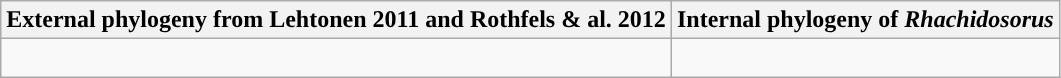<table class="wikitable">
<tr>
<th colspan=1>External phylogeny from Lehtonen 2011 and Rothfels & al. 2012</th>
<th colspan=1>Internal phylogeny of <em>Rhachidosorus</em> </th>
</tr>
<tr>
<td style="vertical-align:top"><br></td>
<td><br></td>
</tr>
</table>
